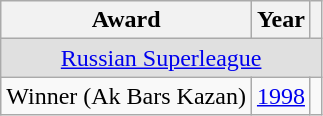<table class="wikitable">
<tr>
<th>Award</th>
<th>Year</th>
<th></th>
</tr>
<tr ALIGN="center" bgcolor="#e0e0e0">
<td colspan="3"><a href='#'>Russian Superleague</a></td>
</tr>
<tr>
<td>Winner (Ak Bars Kazan)</td>
<td><a href='#'>1998</a></td>
<td></td>
</tr>
</table>
